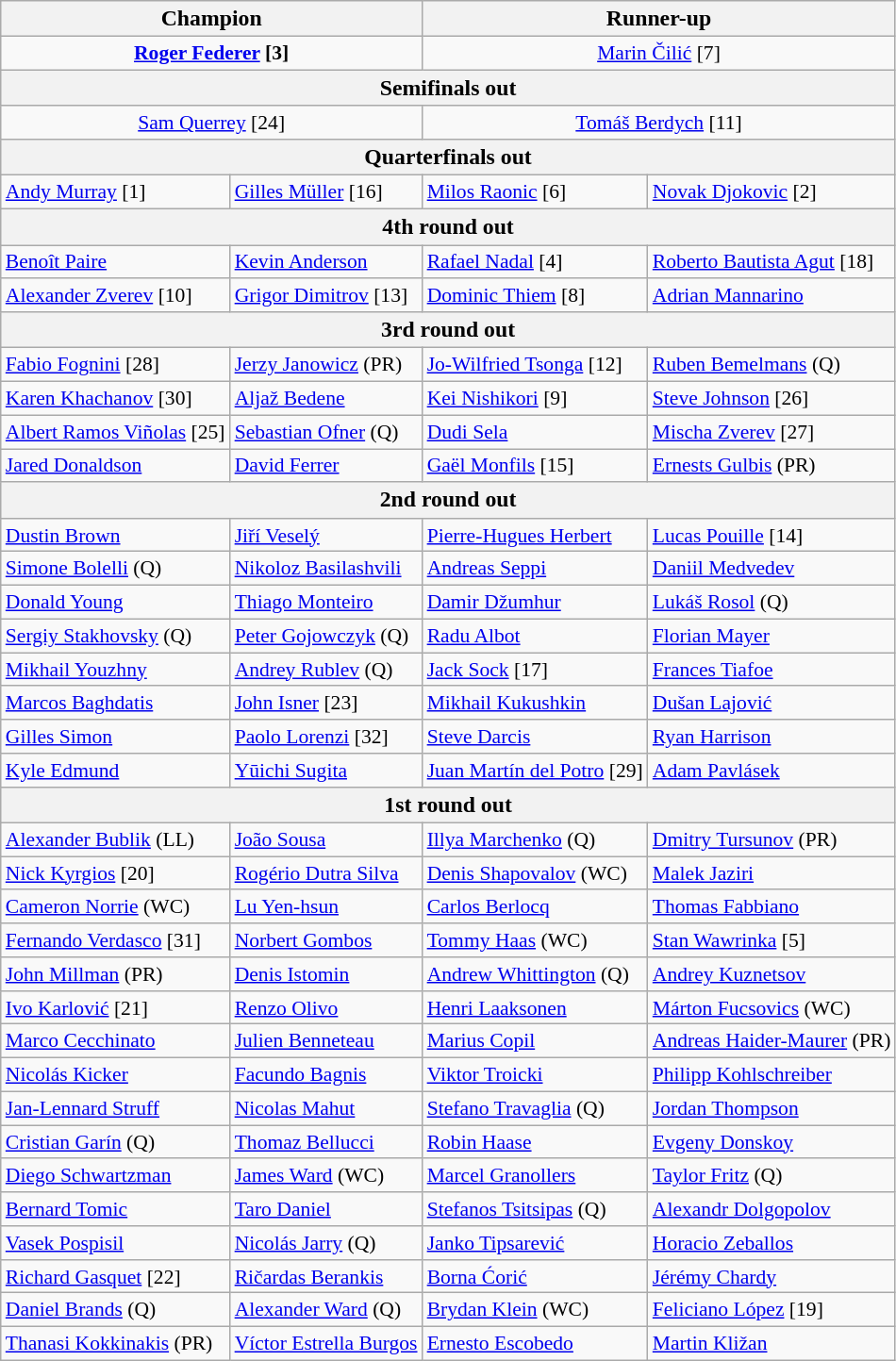<table class="wikitable collapsible collapsed" style="font-size:90%">
<tr style="font-size:110%">
<th colspan="2"><strong>Champion</strong></th>
<th colspan="2">Runner-up</th>
</tr>
<tr style="text-align:center;">
<td colspan="2"> <strong><a href='#'>Roger Federer</a> [3]</strong></td>
<td colspan="2"> <a href='#'>Marin Čilić</a> [7]</td>
</tr>
<tr style="font-size:110%">
<th colspan="4">Semifinals out</th>
</tr>
<tr style="text-align:center;">
<td colspan="2"> <a href='#'>Sam Querrey</a> [24]</td>
<td colspan="2"> <a href='#'>Tomáš Berdych</a> [11]</td>
</tr>
<tr style="font-size:110%">
<th colspan="4">Quarterfinals out</th>
</tr>
<tr>
<td> <a href='#'>Andy Murray</a> [1]</td>
<td> <a href='#'>Gilles Müller</a> [16]</td>
<td> <a href='#'>Milos Raonic</a> [6]</td>
<td> <a href='#'>Novak Djokovic</a> [2]</td>
</tr>
<tr style="font-size:110%">
<th colspan="4">4th round out</th>
</tr>
<tr>
<td> <a href='#'>Benoît Paire</a></td>
<td> <a href='#'>Kevin Anderson</a></td>
<td> <a href='#'>Rafael Nadal</a> [4]</td>
<td> <a href='#'>Roberto Bautista Agut</a> [18]</td>
</tr>
<tr>
<td> <a href='#'>Alexander Zverev</a> [10]</td>
<td> <a href='#'>Grigor Dimitrov</a> [13]</td>
<td> <a href='#'>Dominic Thiem</a> [8]</td>
<td> <a href='#'>Adrian Mannarino</a></td>
</tr>
<tr style="font-size:110%">
<th colspan="4">3rd round out</th>
</tr>
<tr>
<td> <a href='#'>Fabio Fognini</a> [28]</td>
<td> <a href='#'>Jerzy Janowicz</a> (PR)</td>
<td> <a href='#'>Jo-Wilfried Tsonga</a> [12]</td>
<td> <a href='#'>Ruben Bemelmans</a> (Q)</td>
</tr>
<tr>
<td> <a href='#'>Karen Khachanov</a> [30]</td>
<td> <a href='#'>Aljaž Bedene</a></td>
<td> <a href='#'>Kei Nishikori</a> [9]</td>
<td> <a href='#'>Steve Johnson</a> [26]</td>
</tr>
<tr>
<td> <a href='#'>Albert Ramos Viñolas</a> [25]</td>
<td> <a href='#'>Sebastian Ofner</a> (Q)</td>
<td> <a href='#'>Dudi Sela</a></td>
<td> <a href='#'>Mischa Zverev</a> [27]</td>
</tr>
<tr>
<td> <a href='#'>Jared Donaldson</a></td>
<td> <a href='#'>David Ferrer</a></td>
<td> <a href='#'>Gaël Monfils</a> [15]</td>
<td> <a href='#'>Ernests Gulbis</a> (PR)</td>
</tr>
<tr style="font-size:110%">
<th colspan="4">2nd round out</th>
</tr>
<tr>
<td> <a href='#'>Dustin Brown</a></td>
<td> <a href='#'>Jiří Veselý</a></td>
<td> <a href='#'>Pierre-Hugues Herbert</a></td>
<td> <a href='#'>Lucas Pouille</a> [14]</td>
</tr>
<tr>
<td> <a href='#'>Simone Bolelli</a> (Q)</td>
<td> <a href='#'>Nikoloz Basilashvili</a></td>
<td> <a href='#'>Andreas Seppi</a></td>
<td> <a href='#'>Daniil Medvedev</a></td>
</tr>
<tr>
<td> <a href='#'>Donald Young</a></td>
<td> <a href='#'>Thiago Monteiro</a></td>
<td> <a href='#'>Damir Džumhur</a></td>
<td> <a href='#'>Lukáš Rosol</a> (Q)</td>
</tr>
<tr>
<td> <a href='#'>Sergiy Stakhovsky</a> (Q)</td>
<td> <a href='#'>Peter Gojowczyk</a> (Q)</td>
<td> <a href='#'>Radu Albot</a></td>
<td> <a href='#'>Florian Mayer</a></td>
</tr>
<tr>
<td> <a href='#'>Mikhail Youzhny</a></td>
<td> <a href='#'>Andrey Rublev</a> (Q)</td>
<td> <a href='#'>Jack Sock</a> [17]</td>
<td> <a href='#'>Frances Tiafoe</a></td>
</tr>
<tr>
<td> <a href='#'>Marcos Baghdatis</a></td>
<td> <a href='#'>John Isner</a> [23]</td>
<td> <a href='#'>Mikhail Kukushkin</a></td>
<td> <a href='#'>Dušan Lajović</a></td>
</tr>
<tr>
<td> <a href='#'>Gilles Simon</a></td>
<td> <a href='#'>Paolo Lorenzi</a> [32]</td>
<td> <a href='#'>Steve Darcis</a></td>
<td> <a href='#'>Ryan Harrison</a></td>
</tr>
<tr>
<td> <a href='#'>Kyle Edmund</a></td>
<td> <a href='#'>Yūichi Sugita</a></td>
<td> <a href='#'>Juan Martín del Potro</a> [29]</td>
<td> <a href='#'>Adam Pavlásek</a></td>
</tr>
<tr style="font-size:110%">
<th colspan="4">1st round out</th>
</tr>
<tr>
<td> <a href='#'>Alexander Bublik</a> (LL)</td>
<td> <a href='#'>João Sousa</a></td>
<td> <a href='#'>Illya Marchenko</a> (Q)</td>
<td> <a href='#'>Dmitry Tursunov</a> (PR)</td>
</tr>
<tr>
<td> <a href='#'>Nick Kyrgios</a> [20]</td>
<td> <a href='#'>Rogério Dutra Silva</a></td>
<td> <a href='#'>Denis Shapovalov</a> (WC)</td>
<td> <a href='#'>Malek Jaziri</a></td>
</tr>
<tr>
<td> <a href='#'>Cameron Norrie</a> (WC)</td>
<td> <a href='#'>Lu Yen-hsun</a></td>
<td> <a href='#'>Carlos Berlocq</a></td>
<td> <a href='#'>Thomas Fabbiano</a></td>
</tr>
<tr>
<td> <a href='#'>Fernando Verdasco</a> [31]</td>
<td> <a href='#'>Norbert Gombos</a></td>
<td> <a href='#'>Tommy Haas</a> (WC)</td>
<td> <a href='#'>Stan Wawrinka</a> [5]</td>
</tr>
<tr>
<td> <a href='#'>John Millman</a> (PR)</td>
<td> <a href='#'>Denis Istomin</a></td>
<td> <a href='#'>Andrew Whittington</a> (Q)</td>
<td> <a href='#'>Andrey Kuznetsov</a></td>
</tr>
<tr>
<td> <a href='#'>Ivo Karlović</a> [21]</td>
<td> <a href='#'>Renzo Olivo</a></td>
<td> <a href='#'>Henri Laaksonen</a></td>
<td> <a href='#'>Márton Fucsovics</a> (WC)</td>
</tr>
<tr>
<td> <a href='#'>Marco Cecchinato</a></td>
<td> <a href='#'>Julien Benneteau</a></td>
<td> <a href='#'>Marius Copil</a></td>
<td> <a href='#'>Andreas Haider-Maurer</a> (PR)</td>
</tr>
<tr>
<td> <a href='#'>Nicolás Kicker</a></td>
<td> <a href='#'>Facundo Bagnis</a></td>
<td> <a href='#'>Viktor Troicki</a></td>
<td> <a href='#'>Philipp Kohlschreiber</a></td>
</tr>
<tr>
<td> <a href='#'>Jan-Lennard Struff</a></td>
<td> <a href='#'>Nicolas Mahut</a></td>
<td> <a href='#'>Stefano Travaglia</a> (Q)</td>
<td> <a href='#'>Jordan Thompson</a></td>
</tr>
<tr>
<td> <a href='#'>Cristian Garín</a> (Q)</td>
<td> <a href='#'>Thomaz Bellucci</a></td>
<td> <a href='#'>Robin Haase</a></td>
<td> <a href='#'>Evgeny Donskoy</a></td>
</tr>
<tr>
<td> <a href='#'>Diego Schwartzman</a></td>
<td> <a href='#'>James Ward</a> (WC)</td>
<td> <a href='#'>Marcel Granollers</a></td>
<td> <a href='#'>Taylor Fritz</a> (Q)</td>
</tr>
<tr>
<td> <a href='#'>Bernard Tomic</a></td>
<td> <a href='#'>Taro Daniel</a></td>
<td> <a href='#'>Stefanos Tsitsipas</a> (Q)</td>
<td> <a href='#'>Alexandr Dolgopolov</a></td>
</tr>
<tr>
<td> <a href='#'>Vasek Pospisil</a></td>
<td> <a href='#'>Nicolás Jarry</a> (Q)</td>
<td> <a href='#'>Janko Tipsarević</a></td>
<td> <a href='#'>Horacio Zeballos</a></td>
</tr>
<tr>
<td> <a href='#'>Richard Gasquet</a> [22]</td>
<td> <a href='#'>Ričardas Berankis</a></td>
<td> <a href='#'>Borna Ćorić</a></td>
<td> <a href='#'>Jérémy Chardy</a></td>
</tr>
<tr>
<td> <a href='#'>Daniel Brands</a> (Q)</td>
<td> <a href='#'>Alexander Ward</a> (Q)</td>
<td> <a href='#'>Brydan Klein</a> (WC)</td>
<td> <a href='#'>Feliciano López</a> [19]</td>
</tr>
<tr>
<td> <a href='#'>Thanasi Kokkinakis</a> (PR)</td>
<td> <a href='#'>Víctor Estrella Burgos</a></td>
<td> <a href='#'>Ernesto Escobedo</a></td>
<td> <a href='#'>Martin Kližan</a></td>
</tr>
</table>
